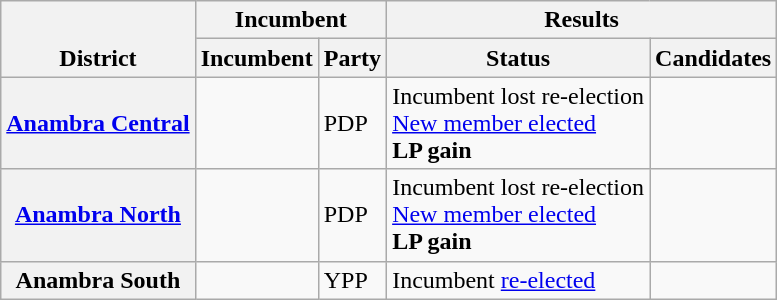<table class="wikitable sortable">
<tr valign=bottom>
<th rowspan=2>District</th>
<th colspan=2>Incumbent</th>
<th colspan=2>Results</th>
</tr>
<tr valign=bottom>
<th>Incumbent</th>
<th>Party</th>
<th>Status</th>
<th>Candidates</th>
</tr>
<tr>
<th><a href='#'>Anambra Central</a></th>
<td></td>
<td>PDP</td>
<td>Incumbent lost re-election<br><a href='#'>New member elected</a><br><strong>LP gain</strong></td>
<td nowrap></td>
</tr>
<tr>
<th><a href='#'>Anambra North</a></th>
<td></td>
<td>PDP</td>
<td>Incumbent lost re-election<br><a href='#'>New member elected</a><br><strong>LP gain</strong></td>
<td nowrap></td>
</tr>
<tr>
<th>Anambra South</th>
<td></td>
<td>YPP</td>
<td>Incumbent <a href='#'>re-elected</a></td>
<td nowrap></td>
</tr>
</table>
